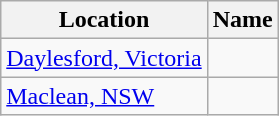<table class="wikitable">
<tr>
<th>Location</th>
<th>Name</th>
</tr>
<tr>
<td><a href='#'>Daylesford, Victoria</a></td>
<td></td>
</tr>
<tr>
<td><a href='#'>Maclean, NSW</a></td>
<td></td>
</tr>
</table>
